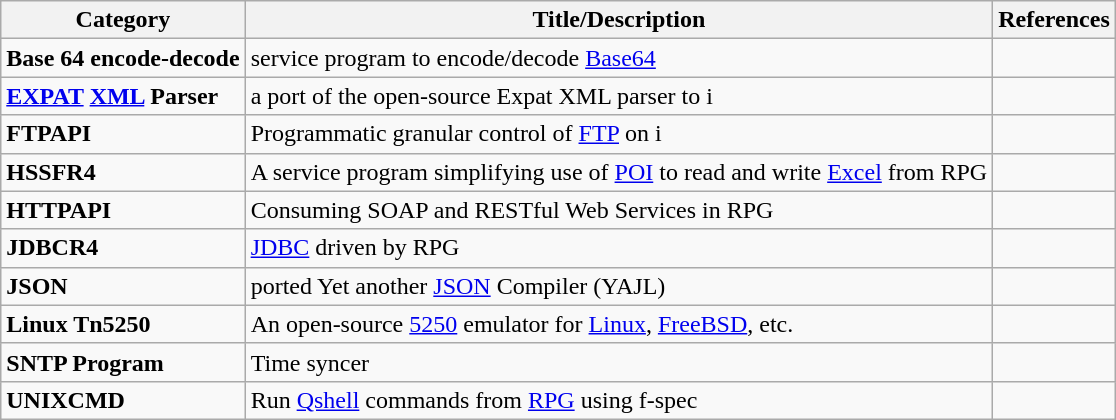<table class="wikitable sortable">
<tr>
<th>Category</th>
<th>Title/Description</th>
<th>References</th>
</tr>
<tr>
<td><strong>Base 64 encode-decode</strong></td>
<td>service program to encode/decode <a href='#'>Base64</a></td>
<td></td>
</tr>
<tr>
<td><strong><a href='#'>EXPAT</a> <a href='#'>XML</a> Parser</strong></td>
<td>a port of the open-source Expat XML parser to i</td>
<td></td>
</tr>
<tr>
<td><strong>FTPAPI</strong></td>
<td>Programmatic granular control of <a href='#'>FTP</a> on i</td>
<td></td>
</tr>
<tr>
<td><strong>HSSFR4</strong></td>
<td>A service program simplifying use of <a href='#'>POI</a> to read and write <a href='#'>Excel</a> from RPG</td>
<td></td>
</tr>
<tr>
<td><strong>HTTPAPI</strong></td>
<td>Consuming SOAP and RESTful Web Services in RPG</td>
<td></td>
</tr>
<tr>
<td><strong>JDBCR4</strong></td>
<td><a href='#'>JDBC</a> driven by RPG</td>
<td></td>
</tr>
<tr>
<td><strong>JSON</strong></td>
<td>ported Yet another <a href='#'>JSON</a> Compiler (YAJL)</td>
<td></td>
</tr>
<tr>
<td><strong>Linux Tn5250</strong></td>
<td>An open-source <a href='#'>5250</a> emulator for <a href='#'>Linux</a>, <a href='#'>FreeBSD</a>, etc.</td>
<td></td>
</tr>
<tr>
<td><strong>SNTP Program</strong></td>
<td>Time syncer</td>
<td></td>
</tr>
<tr>
<td><strong>UNIXCMD</strong></td>
<td>Run <a href='#'>Qshell</a> commands from <a href='#'>RPG</a> using f-spec</td>
<td></td>
</tr>
</table>
